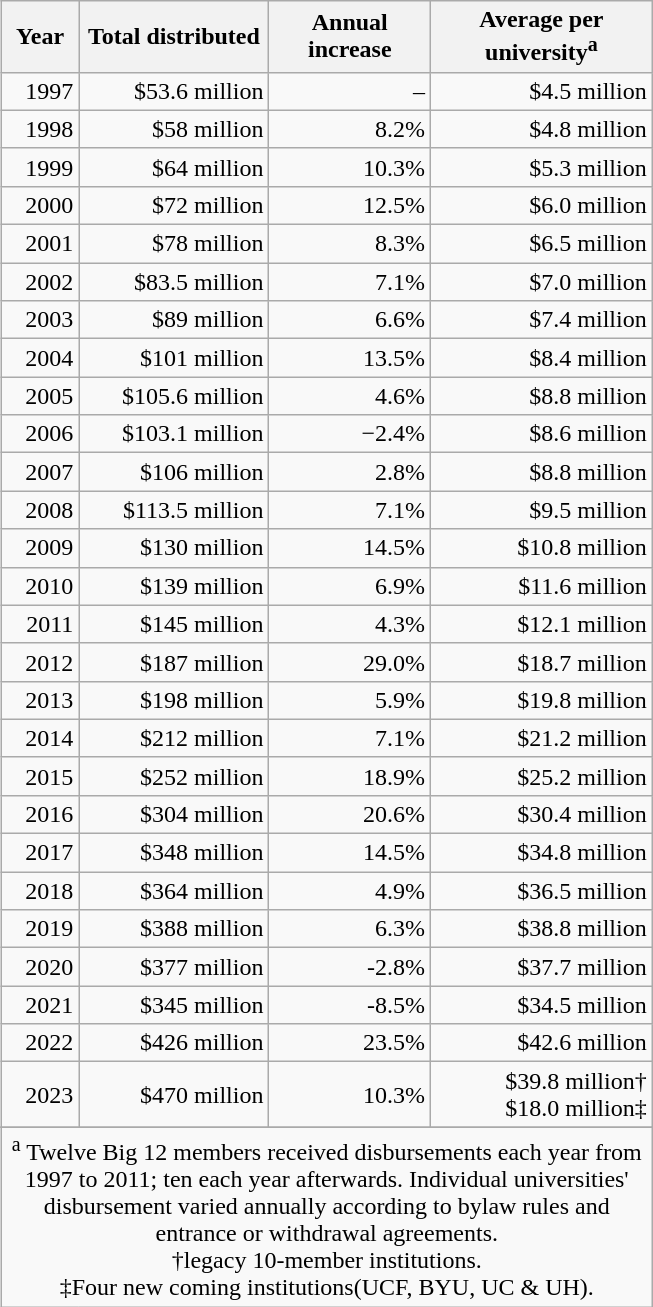<table class="wikitable" style="width:435px; text-align:right; float:right">
<tr>
<th>Year</th>
<th>Total distributed</th>
<th>Annual increase</th>
<th>Average per university<sup>a</sup></th>
</tr>
<tr>
<td>1997</td>
<td>$53.6 million</td>
<td>–</td>
<td>$4.5 million</td>
</tr>
<tr>
<td>1998</td>
<td>$58 million</td>
<td>8.2%</td>
<td>$4.8 million</td>
</tr>
<tr>
<td>1999</td>
<td>$64 million</td>
<td>10.3%</td>
<td>$5.3 million</td>
</tr>
<tr>
<td>2000</td>
<td>$72 million</td>
<td>12.5%</td>
<td>$6.0 million</td>
</tr>
<tr>
<td>2001</td>
<td>$78 million</td>
<td>8.3%</td>
<td>$6.5 million</td>
</tr>
<tr>
<td>2002</td>
<td>$83.5 million</td>
<td>7.1%</td>
<td>$7.0 million</td>
</tr>
<tr>
<td>2003</td>
<td>$89 million</td>
<td>6.6%</td>
<td>$7.4 million</td>
</tr>
<tr>
<td>2004</td>
<td>$101 million</td>
<td>13.5%</td>
<td>$8.4 million</td>
</tr>
<tr>
<td>2005</td>
<td>$105.6 million</td>
<td>4.6%</td>
<td>$8.8 million</td>
</tr>
<tr>
<td>2006</td>
<td>$103.1 million</td>
<td>−2.4%</td>
<td>$8.6 million</td>
</tr>
<tr>
<td>2007</td>
<td>$106 million</td>
<td>2.8%</td>
<td>$8.8 million</td>
</tr>
<tr>
<td>2008</td>
<td>$113.5 million</td>
<td>7.1%</td>
<td>$9.5 million</td>
</tr>
<tr>
<td>2009</td>
<td>$130 million</td>
<td>14.5%</td>
<td>$10.8 million</td>
</tr>
<tr>
<td>2010</td>
<td>$139 million</td>
<td>6.9%</td>
<td>$11.6 million</td>
</tr>
<tr>
<td>2011</td>
<td>$145 million</td>
<td>4.3%</td>
<td>$12.1 million</td>
</tr>
<tr>
<td>2012</td>
<td>$187 million</td>
<td>29.0%</td>
<td>$18.7 million</td>
</tr>
<tr>
<td>2013</td>
<td>$198 million</td>
<td>5.9%</td>
<td>$19.8 million</td>
</tr>
<tr>
<td>2014</td>
<td>$212 million</td>
<td>7.1%</td>
<td>$21.2 million</td>
</tr>
<tr>
<td>2015</td>
<td>$252 million</td>
<td>18.9%</td>
<td>$25.2 million</td>
</tr>
<tr>
<td>2016</td>
<td>$304 million</td>
<td>20.6%</td>
<td>$30.4 million</td>
</tr>
<tr>
<td>2017</td>
<td>$348 million</td>
<td>14.5%</td>
<td>$34.8 million</td>
</tr>
<tr>
<td>2018</td>
<td>$364 million</td>
<td>4.9%</td>
<td>$36.5 million</td>
</tr>
<tr>
<td>2019</td>
<td>$388 million</td>
<td>6.3%</td>
<td>$38.8 million</td>
</tr>
<tr>
<td>2020</td>
<td>$377 million</td>
<td>-2.8%</td>
<td>$37.7 million</td>
</tr>
<tr>
<td>2021</td>
<td>$345 million</td>
<td>-8.5%</td>
<td>$34.5 million</td>
</tr>
<tr>
<td>2022</td>
<td>$426 million</td>
<td>23.5%</td>
<td>$42.6 million</td>
</tr>
<tr>
<td>2023</td>
<td>$470 million</td>
<td>10.3%</td>
<td>$39.8 million†<br>$18.0 million‡</td>
</tr>
<tr>
</tr>
<tr style="text-align:center">
<td colspan=4><sup>a</sup> Twelve Big 12 members received disbursements each year from 1997 to 2011; ten each year afterwards. Individual universities' disbursement varied annually according to bylaw rules and entrance or withdrawal agreements.<br>†legacy 10-member institutions.<br> ‡Four new coming institutions(UCF, BYU, UC & UH).</td>
</tr>
</table>
